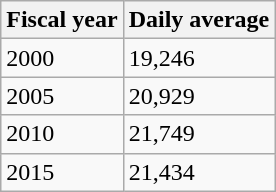<table class="wikitable">
<tr>
<th>Fiscal year</th>
<th>Daily average</th>
</tr>
<tr>
<td>2000</td>
<td>19,246</td>
</tr>
<tr>
<td>2005</td>
<td>20,929</td>
</tr>
<tr>
<td>2010</td>
<td>21,749</td>
</tr>
<tr>
<td>2015</td>
<td>21,434</td>
</tr>
</table>
